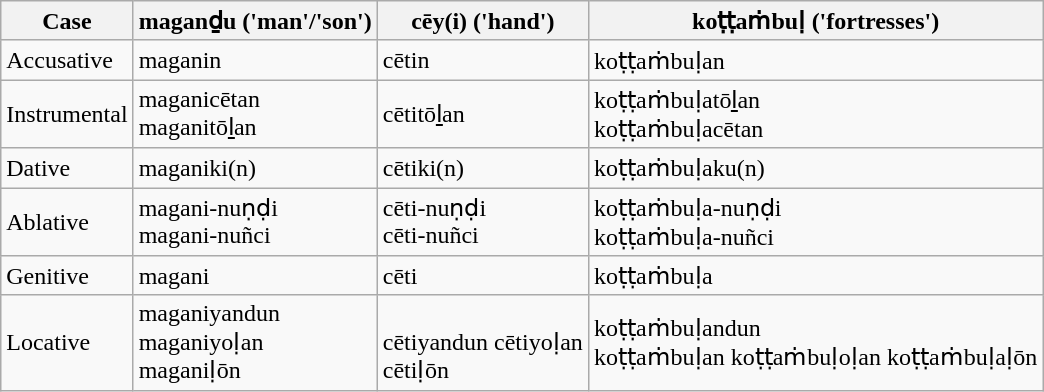<table class="wikitable">
<tr>
<th>Case</th>
<th>maganḏu ('man'/'son')</th>
<th>cēy(i) ('hand')</th>
<th>koṭṭaṁbuḷ ('fortresses')</th>
</tr>
<tr>
<td>Accusative</td>
<td>maganin</td>
<td>cētin</td>
<td>koṭṭaṁbuḷan</td>
</tr>
<tr>
<td>Instrumental</td>
<td>maganicētan<br>maganitōḻan</td>
<td>cētitōḻan</td>
<td>koṭṭaṁbuḷatōḻan<br>koṭṭaṁbuḷacētan</td>
</tr>
<tr>
<td>Dative</td>
<td>maganiki(n)</td>
<td>cētiki(n)</td>
<td>koṭṭaṁbuḷaku(n)</td>
</tr>
<tr>
<td>Ablative</td>
<td>magani-nuṇḍi<br>magani-nuñci</td>
<td>cēti-nuṇḍi<br>cēti-nuñci</td>
<td>koṭṭaṁbuḷa-nuṇḍi<br>koṭṭaṁbuḷa-nuñci</td>
</tr>
<tr>
<td>Genitive</td>
<td>magani</td>
<td>cēti</td>
<td>koṭṭaṁbuḷa</td>
</tr>
<tr>
<td>Locative</td>
<td>maganiyandun<br>maganiyoḷan<br>maganiḷōn</td>
<td><br>cētiyandun cētiyoḷan<br>cētiḷōn</td>
<td>koṭṭaṁbuḷandun<br>koṭṭaṁbuḷan
koṭṭaṁbuḷoḷan
koṭṭaṁbuḷaḷōn</td>
</tr>
</table>
